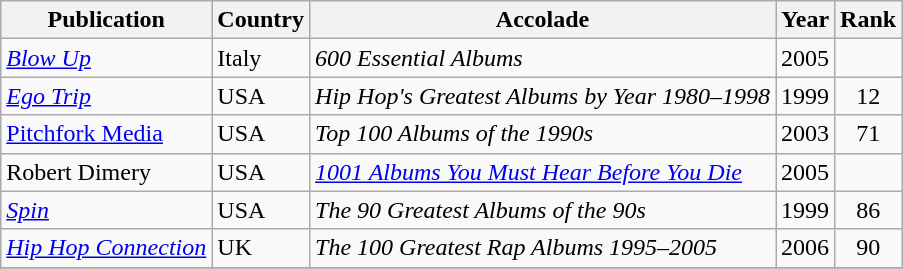<table class="wikitable">
<tr>
<th scope="col">Publication</th>
<th scope="col">Country</th>
<th scope="col">Accolade</th>
<th scope="col">Year</th>
<th scope="col">Rank</th>
</tr>
<tr>
<td><em><a href='#'>Blow Up</a></em></td>
<td>Italy</td>
<td scope="row"><em>600 Essential Albums</em></td>
<td>2005</td>
<td></td>
</tr>
<tr>
<td><em><a href='#'>Ego Trip</a></em></td>
<td>USA</td>
<td scope="row"><em>Hip Hop's Greatest Albums by Year 1980–1998</em></td>
<td>1999</td>
<td align="center">12</td>
</tr>
<tr>
<td><a href='#'>Pitchfork Media</a></td>
<td>USA</td>
<td scope="row"><em>Top 100 Albums of the 1990s</em></td>
<td>2003</td>
<td align="center">71</td>
</tr>
<tr>
<td>Robert Dimery</td>
<td>USA</td>
<td scope="row"><em><a href='#'>1001 Albums You Must Hear Before You Die</a></em></td>
<td>2005</td>
<td></td>
</tr>
<tr>
<td><em><a href='#'>Spin</a></em></td>
<td>USA</td>
<td scope="row"><em>The 90 Greatest Albums of the 90s</em></td>
<td>1999</td>
<td align="center">86</td>
</tr>
<tr>
<td><em><a href='#'>Hip Hop Connection</a></em></td>
<td>UK</td>
<td scope="row"><em>The 100 Greatest Rap Albums 1995–2005</em></td>
<td>2006</td>
<td align="center">90</td>
</tr>
<tr>
</tr>
</table>
